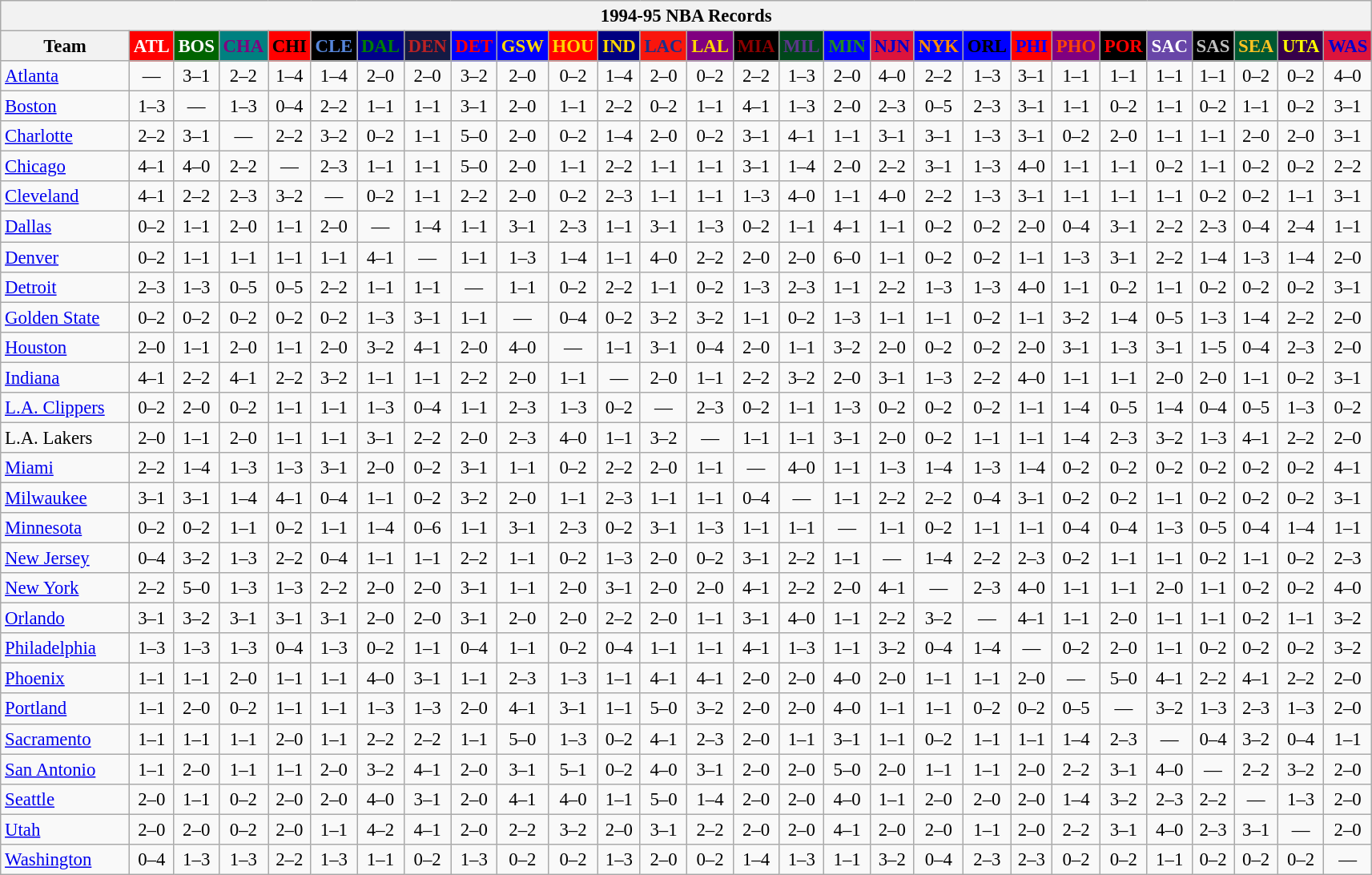<table class="wikitable" style="font-size:95%; text-align:center;">
<tr>
<th colspan=28>1994-95 NBA Records</th>
</tr>
<tr>
<th width=100>Team</th>
<th style="background:#FF0000;color:#FFFFFF;width=35">ATL</th>
<th style="background:#006400;color:#FFFFFF;width=35">BOS</th>
<th style="background:#008080;color:#800080;width=35">CHA</th>
<th style="background:#FF0000;color:#000000;width=35">CHI</th>
<th style="background:#000000;color:#5787DC;width=35">CLE</th>
<th style="background:#00008B;color:#008000;width=35">DAL</th>
<th style="background:#141A44;color:#BC2224;width=35">DEN</th>
<th style="background:#0000FF;color:#FF0000;width=35">DET</th>
<th style="background:#0000FF;color:#FFD700;width=35">GSW</th>
<th style="background:#FF0000;color:#FFD700;width=35">HOU</th>
<th style="background:#000080;color:#FFD700;width=35">IND</th>
<th style="background:#F9160D;color:#1A2E8B;width=35">LAC</th>
<th style="background:#800080;color:#FFD700;width=35">LAL</th>
<th style="background:#000000;color:#8B0000;width=35">MIA</th>
<th style="background:#00471B;color:#5C378A;width=35">MIL</th>
<th style="background:#0000FF;color:#228B22;width=35">MIN</th>
<th style="background:#DC143C;color:#0000CD;width=35">NJN</th>
<th style="background:#0000FF;color:#FF8C00;width=35">NYK</th>
<th style="background:#0000FF;color:#000000;width=35">ORL</th>
<th style="background:#FF0000;color:#0000FF;width=35">PHI</th>
<th style="background:#800080;color:#FF4500;width=35">PHO</th>
<th style="background:#000000;color:#FF0000;width=35">POR</th>
<th style="background:#6846A8;color:#FFFFFF;width=35">SAC</th>
<th style="background:#000000;color:#C0C0C0;width=35">SAS</th>
<th style="background:#005831;color:#FFC322;width=35">SEA</th>
<th style="background:#36004A;color:#FFFF00;width=35">UTA</th>
<th style="background:#DC143C;color:#0000CD;width=35">WAS</th>
</tr>
<tr>
<td style="text-align:left;"><a href='#'>Atlanta</a></td>
<td>—</td>
<td>3–1</td>
<td>2–2</td>
<td>1–4</td>
<td>1–4</td>
<td>2–0</td>
<td>2–0</td>
<td>3–2</td>
<td>2–0</td>
<td>0–2</td>
<td>1–4</td>
<td>2–0</td>
<td>0–2</td>
<td>2–2</td>
<td>1–3</td>
<td>2–0</td>
<td>4–0</td>
<td>2–2</td>
<td>1–3</td>
<td>3–1</td>
<td>1–1</td>
<td>1–1</td>
<td>1–1</td>
<td>1–1</td>
<td>0–2</td>
<td>0–2</td>
<td>4–0</td>
</tr>
<tr>
<td style="text-align:left;"><a href='#'>Boston</a></td>
<td>1–3</td>
<td>—</td>
<td>1–3</td>
<td>0–4</td>
<td>2–2</td>
<td>1–1</td>
<td>1–1</td>
<td>3–1</td>
<td>2–0</td>
<td>1–1</td>
<td>2–2</td>
<td>0–2</td>
<td>1–1</td>
<td>4–1</td>
<td>1–3</td>
<td>2–0</td>
<td>2–3</td>
<td>0–5</td>
<td>2–3</td>
<td>3–1</td>
<td>1–1</td>
<td>0–2</td>
<td>1–1</td>
<td>0–2</td>
<td>1–1</td>
<td>0–2</td>
<td>3–1</td>
</tr>
<tr>
<td style="text-align:left;"><a href='#'>Charlotte</a></td>
<td>2–2</td>
<td>3–1</td>
<td>—</td>
<td>2–2</td>
<td>3–2</td>
<td>0–2</td>
<td>1–1</td>
<td>5–0</td>
<td>2–0</td>
<td>0–2</td>
<td>1–4</td>
<td>2–0</td>
<td>0–2</td>
<td>3–1</td>
<td>4–1</td>
<td>1–1</td>
<td>3–1</td>
<td>3–1</td>
<td>1–3</td>
<td>3–1</td>
<td>0–2</td>
<td>2–0</td>
<td>1–1</td>
<td>1–1</td>
<td>2–0</td>
<td>2–0</td>
<td>3–1</td>
</tr>
<tr>
<td style="text-align:left;"><a href='#'>Chicago</a></td>
<td>4–1</td>
<td>4–0</td>
<td>2–2</td>
<td>—</td>
<td>2–3</td>
<td>1–1</td>
<td>1–1</td>
<td>5–0</td>
<td>2–0</td>
<td>1–1</td>
<td>2–2</td>
<td>1–1</td>
<td>1–1</td>
<td>3–1</td>
<td>1–4</td>
<td>2–0</td>
<td>2–2</td>
<td>3–1</td>
<td>1–3</td>
<td>4–0</td>
<td>1–1</td>
<td>1–1</td>
<td>0–2</td>
<td>1–1</td>
<td>0–2</td>
<td>0–2</td>
<td>2–2</td>
</tr>
<tr>
<td style="text-align:left;"><a href='#'>Cleveland</a></td>
<td>4–1</td>
<td>2–2</td>
<td>2–3</td>
<td>3–2</td>
<td>—</td>
<td>0–2</td>
<td>1–1</td>
<td>2–2</td>
<td>2–0</td>
<td>0–2</td>
<td>2–3</td>
<td>1–1</td>
<td>1–1</td>
<td>1–3</td>
<td>4–0</td>
<td>1–1</td>
<td>4–0</td>
<td>2–2</td>
<td>1–3</td>
<td>3–1</td>
<td>1–1</td>
<td>1–1</td>
<td>1–1</td>
<td>0–2</td>
<td>0–2</td>
<td>1–1</td>
<td>3–1</td>
</tr>
<tr>
<td style="text-align:left;"><a href='#'>Dallas</a></td>
<td>0–2</td>
<td>1–1</td>
<td>2–0</td>
<td>1–1</td>
<td>2–0</td>
<td>—</td>
<td>1–4</td>
<td>1–1</td>
<td>3–1</td>
<td>2–3</td>
<td>1–1</td>
<td>3–1</td>
<td>1–3</td>
<td>0–2</td>
<td>1–1</td>
<td>4–1</td>
<td>1–1</td>
<td>0–2</td>
<td>0–2</td>
<td>2–0</td>
<td>0–4</td>
<td>3–1</td>
<td>2–2</td>
<td>2–3</td>
<td>0–4</td>
<td>2–4</td>
<td>1–1</td>
</tr>
<tr>
<td style="text-align:left;"><a href='#'>Denver</a></td>
<td>0–2</td>
<td>1–1</td>
<td>1–1</td>
<td>1–1</td>
<td>1–1</td>
<td>4–1</td>
<td>—</td>
<td>1–1</td>
<td>1–3</td>
<td>1–4</td>
<td>1–1</td>
<td>4–0</td>
<td>2–2</td>
<td>2–0</td>
<td>2–0</td>
<td>6–0</td>
<td>1–1</td>
<td>0–2</td>
<td>0–2</td>
<td>1–1</td>
<td>1–3</td>
<td>3–1</td>
<td>2–2</td>
<td>1–4</td>
<td>1–3</td>
<td>1–4</td>
<td>2–0</td>
</tr>
<tr>
<td style="text-align:left;"><a href='#'>Detroit</a></td>
<td>2–3</td>
<td>1–3</td>
<td>0–5</td>
<td>0–5</td>
<td>2–2</td>
<td>1–1</td>
<td>1–1</td>
<td>—</td>
<td>1–1</td>
<td>0–2</td>
<td>2–2</td>
<td>1–1</td>
<td>0–2</td>
<td>1–3</td>
<td>2–3</td>
<td>1–1</td>
<td>2–2</td>
<td>1–3</td>
<td>1–3</td>
<td>4–0</td>
<td>1–1</td>
<td>0–2</td>
<td>1–1</td>
<td>0–2</td>
<td>0–2</td>
<td>0–2</td>
<td>3–1</td>
</tr>
<tr>
<td style="text-align:left;"><a href='#'>Golden State</a></td>
<td>0–2</td>
<td>0–2</td>
<td>0–2</td>
<td>0–2</td>
<td>0–2</td>
<td>1–3</td>
<td>3–1</td>
<td>1–1</td>
<td>—</td>
<td>0–4</td>
<td>0–2</td>
<td>3–2</td>
<td>3–2</td>
<td>1–1</td>
<td>0–2</td>
<td>1–3</td>
<td>1–1</td>
<td>1–1</td>
<td>0–2</td>
<td>1–1</td>
<td>3–2</td>
<td>1–4</td>
<td>0–5</td>
<td>1–3</td>
<td>1–4</td>
<td>2–2</td>
<td>2–0</td>
</tr>
<tr>
<td style="text-align:left;"><a href='#'>Houston</a></td>
<td>2–0</td>
<td>1–1</td>
<td>2–0</td>
<td>1–1</td>
<td>2–0</td>
<td>3–2</td>
<td>4–1</td>
<td>2–0</td>
<td>4–0</td>
<td>—</td>
<td>1–1</td>
<td>3–1</td>
<td>0–4</td>
<td>2–0</td>
<td>1–1</td>
<td>3–2</td>
<td>2–0</td>
<td>0–2</td>
<td>0–2</td>
<td>2–0</td>
<td>3–1</td>
<td>1–3</td>
<td>3–1</td>
<td>1–5</td>
<td>0–4</td>
<td>2–3</td>
<td>2–0</td>
</tr>
<tr>
<td style="text-align:left;"><a href='#'>Indiana</a></td>
<td>4–1</td>
<td>2–2</td>
<td>4–1</td>
<td>2–2</td>
<td>3–2</td>
<td>1–1</td>
<td>1–1</td>
<td>2–2</td>
<td>2–0</td>
<td>1–1</td>
<td>—</td>
<td>2–0</td>
<td>1–1</td>
<td>2–2</td>
<td>3–2</td>
<td>2–0</td>
<td>3–1</td>
<td>1–3</td>
<td>2–2</td>
<td>4–0</td>
<td>1–1</td>
<td>1–1</td>
<td>2–0</td>
<td>2–0</td>
<td>1–1</td>
<td>0–2</td>
<td>3–1</td>
</tr>
<tr>
<td style="text-align:left;"><a href='#'>L.A. Clippers</a></td>
<td>0–2</td>
<td>2–0</td>
<td>0–2</td>
<td>1–1</td>
<td>1–1</td>
<td>1–3</td>
<td>0–4</td>
<td>1–1</td>
<td>2–3</td>
<td>1–3</td>
<td>0–2</td>
<td>—</td>
<td>2–3</td>
<td>0–2</td>
<td>1–1</td>
<td>1–3</td>
<td>0–2</td>
<td>0–2</td>
<td>0–2</td>
<td>1–1</td>
<td>1–4</td>
<td>0–5</td>
<td>1–4</td>
<td>0–4</td>
<td>0–5</td>
<td>1–3</td>
<td>0–2</td>
</tr>
<tr>
<td style="text-align:left;">L.A. Lakers</td>
<td>2–0</td>
<td>1–1</td>
<td>2–0</td>
<td>1–1</td>
<td>1–1</td>
<td>3–1</td>
<td>2–2</td>
<td>2–0</td>
<td>2–3</td>
<td>4–0</td>
<td>1–1</td>
<td>3–2</td>
<td>—</td>
<td>1–1</td>
<td>1–1</td>
<td>3–1</td>
<td>2–0</td>
<td>0–2</td>
<td>1–1</td>
<td>1–1</td>
<td>1–4</td>
<td>2–3</td>
<td>3–2</td>
<td>1–3</td>
<td>4–1</td>
<td>2–2</td>
<td>2–0</td>
</tr>
<tr>
<td style="text-align:left;"><a href='#'>Miami</a></td>
<td>2–2</td>
<td>1–4</td>
<td>1–3</td>
<td>1–3</td>
<td>3–1</td>
<td>2–0</td>
<td>0–2</td>
<td>3–1</td>
<td>1–1</td>
<td>0–2</td>
<td>2–2</td>
<td>2–0</td>
<td>1–1</td>
<td>—</td>
<td>4–0</td>
<td>1–1</td>
<td>1–3</td>
<td>1–4</td>
<td>1–3</td>
<td>1–4</td>
<td>0–2</td>
<td>0–2</td>
<td>0–2</td>
<td>0–2</td>
<td>0–2</td>
<td>0–2</td>
<td>4–1</td>
</tr>
<tr>
<td style="text-align:left;"><a href='#'>Milwaukee</a></td>
<td>3–1</td>
<td>3–1</td>
<td>1–4</td>
<td>4–1</td>
<td>0–4</td>
<td>1–1</td>
<td>0–2</td>
<td>3–2</td>
<td>2–0</td>
<td>1–1</td>
<td>2–3</td>
<td>1–1</td>
<td>1–1</td>
<td>0–4</td>
<td>—</td>
<td>1–1</td>
<td>2–2</td>
<td>2–2</td>
<td>0–4</td>
<td>3–1</td>
<td>0–2</td>
<td>0–2</td>
<td>1–1</td>
<td>0–2</td>
<td>0–2</td>
<td>0–2</td>
<td>3–1</td>
</tr>
<tr>
<td style="text-align:left;"><a href='#'>Minnesota</a></td>
<td>0–2</td>
<td>0–2</td>
<td>1–1</td>
<td>0–2</td>
<td>1–1</td>
<td>1–4</td>
<td>0–6</td>
<td>1–1</td>
<td>3–1</td>
<td>2–3</td>
<td>0–2</td>
<td>3–1</td>
<td>1–3</td>
<td>1–1</td>
<td>1–1</td>
<td>—</td>
<td>1–1</td>
<td>0–2</td>
<td>1–1</td>
<td>1–1</td>
<td>0–4</td>
<td>0–4</td>
<td>1–3</td>
<td>0–5</td>
<td>0–4</td>
<td>1–4</td>
<td>1–1</td>
</tr>
<tr>
<td style="text-align:left;"><a href='#'>New Jersey</a></td>
<td>0–4</td>
<td>3–2</td>
<td>1–3</td>
<td>2–2</td>
<td>0–4</td>
<td>1–1</td>
<td>1–1</td>
<td>2–2</td>
<td>1–1</td>
<td>0–2</td>
<td>1–3</td>
<td>2–0</td>
<td>0–2</td>
<td>3–1</td>
<td>2–2</td>
<td>1–1</td>
<td>—</td>
<td>1–4</td>
<td>2–2</td>
<td>2–3</td>
<td>0–2</td>
<td>1–1</td>
<td>1–1</td>
<td>0–2</td>
<td>1–1</td>
<td>0–2</td>
<td>2–3</td>
</tr>
<tr>
<td style="text-align:left;"><a href='#'>New York</a></td>
<td>2–2</td>
<td>5–0</td>
<td>1–3</td>
<td>1–3</td>
<td>2–2</td>
<td>2–0</td>
<td>2–0</td>
<td>3–1</td>
<td>1–1</td>
<td>2–0</td>
<td>3–1</td>
<td>2–0</td>
<td>2–0</td>
<td>4–1</td>
<td>2–2</td>
<td>2–0</td>
<td>4–1</td>
<td>—</td>
<td>2–3</td>
<td>4–0</td>
<td>1–1</td>
<td>1–1</td>
<td>2–0</td>
<td>1–1</td>
<td>0–2</td>
<td>0–2</td>
<td>4–0</td>
</tr>
<tr>
<td style="text-align:left;"><a href='#'>Orlando</a></td>
<td>3–1</td>
<td>3–2</td>
<td>3–1</td>
<td>3–1</td>
<td>3–1</td>
<td>2–0</td>
<td>2–0</td>
<td>3–1</td>
<td>2–0</td>
<td>2–0</td>
<td>2–2</td>
<td>2–0</td>
<td>1–1</td>
<td>3–1</td>
<td>4–0</td>
<td>1–1</td>
<td>2–2</td>
<td>3–2</td>
<td>—</td>
<td>4–1</td>
<td>1–1</td>
<td>2–0</td>
<td>1–1</td>
<td>1–1</td>
<td>0–2</td>
<td>1–1</td>
<td>3–2</td>
</tr>
<tr>
<td style="text-align:left;"><a href='#'>Philadelphia</a></td>
<td>1–3</td>
<td>1–3</td>
<td>1–3</td>
<td>0–4</td>
<td>1–3</td>
<td>0–2</td>
<td>1–1</td>
<td>0–4</td>
<td>1–1</td>
<td>0–2</td>
<td>0–4</td>
<td>1–1</td>
<td>1–1</td>
<td>4–1</td>
<td>1–3</td>
<td>1–1</td>
<td>3–2</td>
<td>0–4</td>
<td>1–4</td>
<td>—</td>
<td>0–2</td>
<td>2–0</td>
<td>1–1</td>
<td>0–2</td>
<td>0–2</td>
<td>0–2</td>
<td>3–2</td>
</tr>
<tr>
<td style="text-align:left;"><a href='#'>Phoenix</a></td>
<td>1–1</td>
<td>1–1</td>
<td>2–0</td>
<td>1–1</td>
<td>1–1</td>
<td>4–0</td>
<td>3–1</td>
<td>1–1</td>
<td>2–3</td>
<td>1–3</td>
<td>1–1</td>
<td>4–1</td>
<td>4–1</td>
<td>2–0</td>
<td>2–0</td>
<td>4–0</td>
<td>2–0</td>
<td>1–1</td>
<td>1–1</td>
<td>2–0</td>
<td>—</td>
<td>5–0</td>
<td>4–1</td>
<td>2–2</td>
<td>4–1</td>
<td>2–2</td>
<td>2–0</td>
</tr>
<tr>
<td style="text-align:left;"><a href='#'>Portland</a></td>
<td>1–1</td>
<td>2–0</td>
<td>0–2</td>
<td>1–1</td>
<td>1–1</td>
<td>1–3</td>
<td>1–3</td>
<td>2–0</td>
<td>4–1</td>
<td>3–1</td>
<td>1–1</td>
<td>5–0</td>
<td>3–2</td>
<td>2–0</td>
<td>2–0</td>
<td>4–0</td>
<td>1–1</td>
<td>1–1</td>
<td>0–2</td>
<td>0–2</td>
<td>0–5</td>
<td>—</td>
<td>3–2</td>
<td>1–3</td>
<td>2–3</td>
<td>1–3</td>
<td>2–0</td>
</tr>
<tr>
<td style="text-align:left;"><a href='#'>Sacramento</a></td>
<td>1–1</td>
<td>1–1</td>
<td>1–1</td>
<td>2–0</td>
<td>1–1</td>
<td>2–2</td>
<td>2–2</td>
<td>1–1</td>
<td>5–0</td>
<td>1–3</td>
<td>0–2</td>
<td>4–1</td>
<td>2–3</td>
<td>2–0</td>
<td>1–1</td>
<td>3–1</td>
<td>1–1</td>
<td>0–2</td>
<td>1–1</td>
<td>1–1</td>
<td>1–4</td>
<td>2–3</td>
<td>—</td>
<td>0–4</td>
<td>3–2</td>
<td>0–4</td>
<td>1–1</td>
</tr>
<tr>
<td style="text-align:left;"><a href='#'>San Antonio</a></td>
<td>1–1</td>
<td>2–0</td>
<td>1–1</td>
<td>1–1</td>
<td>2–0</td>
<td>3–2</td>
<td>4–1</td>
<td>2–0</td>
<td>3–1</td>
<td>5–1</td>
<td>0–2</td>
<td>4–0</td>
<td>3–1</td>
<td>2–0</td>
<td>2–0</td>
<td>5–0</td>
<td>2–0</td>
<td>1–1</td>
<td>1–1</td>
<td>2–0</td>
<td>2–2</td>
<td>3–1</td>
<td>4–0</td>
<td>—</td>
<td>2–2</td>
<td>3–2</td>
<td>2–0</td>
</tr>
<tr>
<td style="text-align:left;"><a href='#'>Seattle</a></td>
<td>2–0</td>
<td>1–1</td>
<td>0–2</td>
<td>2–0</td>
<td>2–0</td>
<td>4–0</td>
<td>3–1</td>
<td>2–0</td>
<td>4–1</td>
<td>4–0</td>
<td>1–1</td>
<td>5–0</td>
<td>1–4</td>
<td>2–0</td>
<td>2–0</td>
<td>4–0</td>
<td>1–1</td>
<td>2–0</td>
<td>2–0</td>
<td>2–0</td>
<td>1–4</td>
<td>3–2</td>
<td>2–3</td>
<td>2–2</td>
<td>—</td>
<td>1–3</td>
<td>2–0</td>
</tr>
<tr>
<td style="text-align:left;"><a href='#'>Utah</a></td>
<td>2–0</td>
<td>2–0</td>
<td>0–2</td>
<td>2–0</td>
<td>1–1</td>
<td>4–2</td>
<td>4–1</td>
<td>2–0</td>
<td>2–2</td>
<td>3–2</td>
<td>2–0</td>
<td>3–1</td>
<td>2–2</td>
<td>2–0</td>
<td>2–0</td>
<td>4–1</td>
<td>2–0</td>
<td>2–0</td>
<td>1–1</td>
<td>2–0</td>
<td>2–2</td>
<td>3–1</td>
<td>4–0</td>
<td>2–3</td>
<td>3–1</td>
<td>—</td>
<td>2–0</td>
</tr>
<tr>
<td style="text-align:left;"><a href='#'>Washington</a></td>
<td>0–4</td>
<td>1–3</td>
<td>1–3</td>
<td>2–2</td>
<td>1–3</td>
<td>1–1</td>
<td>0–2</td>
<td>1–3</td>
<td>0–2</td>
<td>0–2</td>
<td>1–3</td>
<td>2–0</td>
<td>0–2</td>
<td>1–4</td>
<td>1–3</td>
<td>1–1</td>
<td>3–2</td>
<td>0–4</td>
<td>2–3</td>
<td>2–3</td>
<td>0–2</td>
<td>0–2</td>
<td>1–1</td>
<td>0–2</td>
<td>0–2</td>
<td>0–2</td>
<td>—</td>
</tr>
</table>
